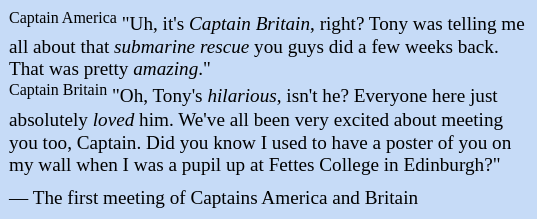<table class="toccolours" style="float: right; margin-left: 1em; margin-right: 2em; font-size: 80%; background:#c6dbf7; color:black; width:28em; max-width: 40%;" cellspacing="5">
<tr>
<td style="text-align: left;"><sup>Captain America</sup>    "Uh, it's <em>Captain Britain</em>, right?  Tony was telling me all about that <em>submarine rescue</em> you guys did a few weeks back.  That was pretty <em>amazing</em>."<br><sup>Captain Britain</sup>  "Oh, Tony's <em>hilarious</em>, isn't he?  Everyone here just absolutely <em>loved</em> him.  We've all been very excited about meeting you too, Captain.  Did you know I used to have a poster of you on my wall when I was a pupil up at Fettes College in Edinburgh?"</td>
</tr>
<tr>
<td style="text-align: left;">— The first meeting of Captains America and Britain</td>
</tr>
</table>
